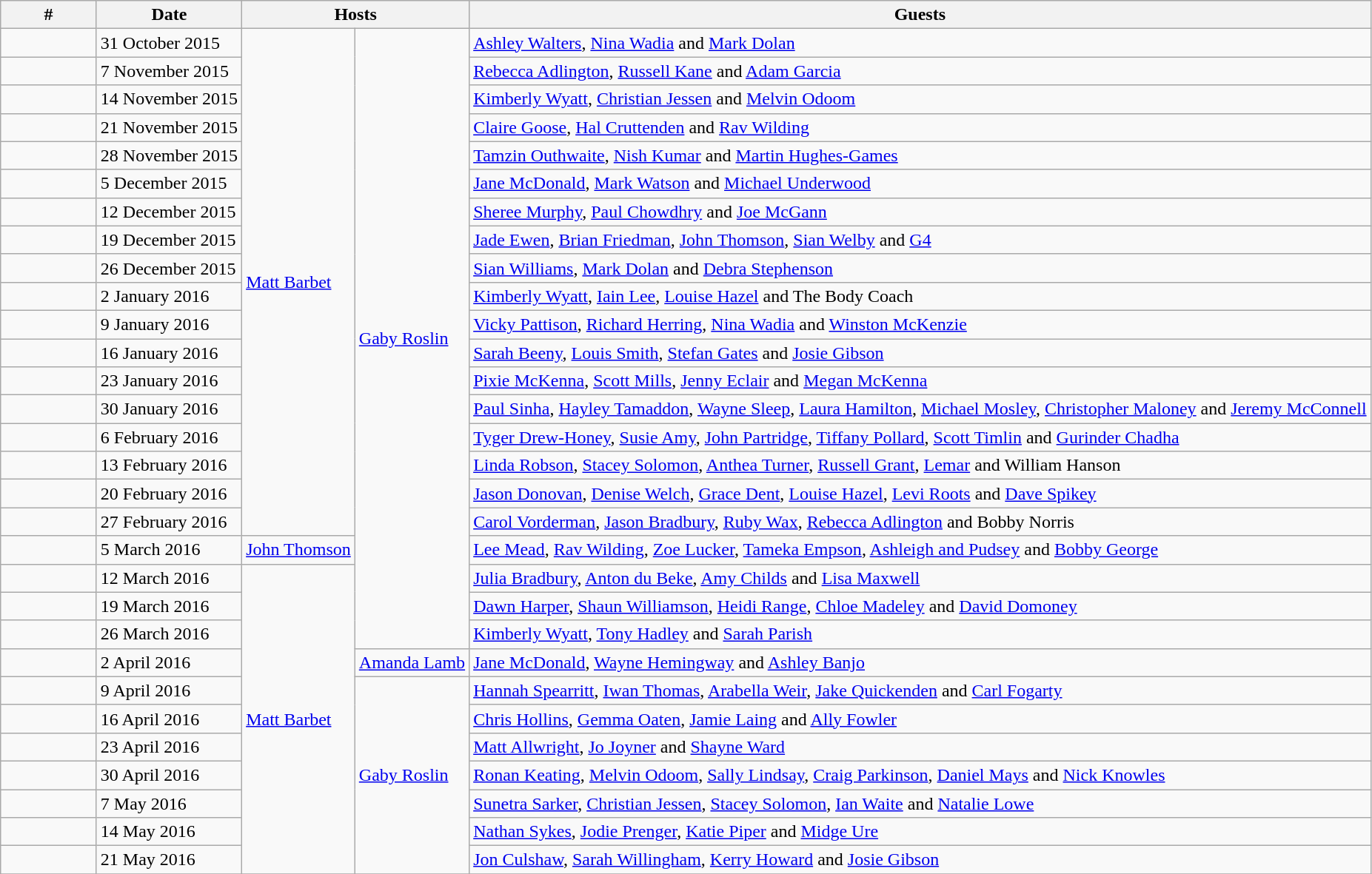<table class="wikitable">
<tr>
<th style="width:7%;">#</th>
<th>Date</th>
<th colspan="2">Hosts</th>
<th>Guests</th>
</tr>
<tr>
<td></td>
<td>31 October 2015</td>
<td rowspan="18"><a href='#'>Matt Barbet</a></td>
<td rowspan="22"><a href='#'>Gaby Roslin</a></td>
<td><a href='#'>Ashley Walters</a>, <a href='#'>Nina Wadia</a> and <a href='#'>Mark Dolan</a></td>
</tr>
<tr>
<td></td>
<td>7 November 2015</td>
<td><a href='#'>Rebecca Adlington</a>, <a href='#'>Russell Kane</a> and <a href='#'>Adam Garcia</a></td>
</tr>
<tr>
<td></td>
<td>14 November 2015</td>
<td><a href='#'>Kimberly Wyatt</a>, <a href='#'>Christian Jessen</a> and <a href='#'>Melvin Odoom</a></td>
</tr>
<tr>
<td></td>
<td>21 November 2015</td>
<td><a href='#'>Claire Goose</a>, <a href='#'>Hal Cruttenden</a> and <a href='#'>Rav Wilding</a></td>
</tr>
<tr>
<td></td>
<td>28 November 2015</td>
<td><a href='#'>Tamzin Outhwaite</a>, <a href='#'>Nish Kumar</a> and <a href='#'>Martin Hughes-Games</a></td>
</tr>
<tr>
<td></td>
<td>5 December 2015</td>
<td><a href='#'>Jane McDonald</a>, <a href='#'>Mark Watson</a> and <a href='#'>Michael Underwood</a></td>
</tr>
<tr>
<td></td>
<td>12 December 2015</td>
<td><a href='#'>Sheree Murphy</a>, <a href='#'>Paul Chowdhry</a> and <a href='#'>Joe McGann</a></td>
</tr>
<tr>
<td></td>
<td>19 December 2015</td>
<td><a href='#'>Jade Ewen</a>, <a href='#'>Brian Friedman</a>, <a href='#'>John Thomson</a>, <a href='#'>Sian Welby</a> and <a href='#'>G4</a></td>
</tr>
<tr>
<td></td>
<td>26 December 2015</td>
<td><a href='#'>Sian Williams</a>, <a href='#'>Mark Dolan</a> and <a href='#'>Debra Stephenson</a></td>
</tr>
<tr>
<td></td>
<td>2 January 2016</td>
<td><a href='#'>Kimberly Wyatt</a>, <a href='#'>Iain Lee</a>, <a href='#'>Louise Hazel</a> and The Body Coach</td>
</tr>
<tr>
<td></td>
<td>9 January 2016</td>
<td><a href='#'>Vicky Pattison</a>, <a href='#'>Richard Herring</a>, <a href='#'>Nina Wadia</a> and <a href='#'>Winston McKenzie</a></td>
</tr>
<tr>
<td></td>
<td>16 January 2016</td>
<td><a href='#'>Sarah Beeny</a>, <a href='#'>Louis Smith</a>, <a href='#'>Stefan Gates</a> and <a href='#'>Josie Gibson</a></td>
</tr>
<tr>
<td></td>
<td>23 January 2016</td>
<td><a href='#'>Pixie McKenna</a>, <a href='#'>Scott Mills</a>, <a href='#'>Jenny Eclair</a> and <a href='#'>Megan McKenna</a></td>
</tr>
<tr>
<td></td>
<td>30 January 2016</td>
<td><a href='#'>Paul Sinha</a>, <a href='#'>Hayley Tamaddon</a>, <a href='#'>Wayne Sleep</a>, <a href='#'>Laura Hamilton</a>, <a href='#'>Michael Mosley</a>, <a href='#'>Christopher Maloney</a> and <a href='#'>Jeremy McConnell</a></td>
</tr>
<tr>
<td></td>
<td>6 February 2016</td>
<td><a href='#'>Tyger Drew-Honey</a>, <a href='#'>Susie Amy</a>, <a href='#'>John Partridge</a>, <a href='#'>Tiffany Pollard</a>, <a href='#'>Scott Timlin</a> and <a href='#'>Gurinder Chadha</a></td>
</tr>
<tr>
<td></td>
<td>13 February 2016</td>
<td><a href='#'>Linda Robson</a>, <a href='#'>Stacey Solomon</a>, <a href='#'>Anthea Turner</a>, <a href='#'>Russell Grant</a>, <a href='#'>Lemar</a> and William Hanson</td>
</tr>
<tr>
<td></td>
<td>20 February 2016</td>
<td><a href='#'>Jason Donovan</a>, <a href='#'>Denise Welch</a>, <a href='#'>Grace Dent</a>, <a href='#'>Louise Hazel</a>, <a href='#'>Levi Roots</a> and <a href='#'>Dave Spikey</a></td>
</tr>
<tr>
<td></td>
<td>27 February 2016</td>
<td><a href='#'>Carol Vorderman</a>, <a href='#'>Jason Bradbury</a>, <a href='#'>Ruby Wax</a>, <a href='#'>Rebecca Adlington</a> and Bobby Norris</td>
</tr>
<tr>
<td></td>
<td>5 March 2016</td>
<td><a href='#'>John Thomson</a></td>
<td><a href='#'>Lee Mead</a>, <a href='#'>Rav Wilding</a>, <a href='#'>Zoe Lucker</a>, <a href='#'>Tameka Empson</a>, <a href='#'>Ashleigh and Pudsey</a> and <a href='#'>Bobby George</a></td>
</tr>
<tr>
<td></td>
<td>12 March 2016</td>
<td rowspan="11"><a href='#'>Matt Barbet</a></td>
<td><a href='#'>Julia Bradbury</a>, <a href='#'>Anton du Beke</a>, <a href='#'>Amy Childs</a> and <a href='#'>Lisa Maxwell</a></td>
</tr>
<tr>
<td></td>
<td>19 March 2016</td>
<td><a href='#'>Dawn Harper</a>, <a href='#'>Shaun Williamson</a>, <a href='#'>Heidi Range</a>, <a href='#'>Chloe Madeley</a> and <a href='#'>David Domoney</a></td>
</tr>
<tr>
<td></td>
<td>26 March 2016</td>
<td><a href='#'>Kimberly Wyatt</a>, <a href='#'>Tony Hadley</a> and <a href='#'>Sarah Parish</a></td>
</tr>
<tr>
<td></td>
<td>2 April 2016</td>
<td><a href='#'>Amanda Lamb</a></td>
<td><a href='#'>Jane McDonald</a>, <a href='#'>Wayne Hemingway</a> and <a href='#'>Ashley Banjo</a></td>
</tr>
<tr>
<td></td>
<td>9 April 2016</td>
<td rowspan="7"><a href='#'>Gaby Roslin</a></td>
<td><a href='#'>Hannah Spearritt</a>, <a href='#'>Iwan Thomas</a>, <a href='#'>Arabella Weir</a>, <a href='#'>Jake Quickenden</a> and <a href='#'>Carl Fogarty</a></td>
</tr>
<tr>
<td></td>
<td>16 April 2016</td>
<td><a href='#'>Chris Hollins</a>, <a href='#'>Gemma Oaten</a>, <a href='#'>Jamie Laing</a> and <a href='#'>Ally Fowler</a></td>
</tr>
<tr>
<td></td>
<td>23 April 2016</td>
<td><a href='#'>Matt Allwright</a>, <a href='#'>Jo Joyner</a> and <a href='#'>Shayne Ward</a></td>
</tr>
<tr>
<td></td>
<td>30 April 2016</td>
<td><a href='#'>Ronan Keating</a>, <a href='#'>Melvin Odoom</a>, <a href='#'>Sally Lindsay</a>, <a href='#'>Craig Parkinson</a>, <a href='#'>Daniel Mays</a> and <a href='#'>Nick Knowles</a></td>
</tr>
<tr>
<td></td>
<td>7 May 2016</td>
<td><a href='#'>Sunetra Sarker</a>, <a href='#'>Christian Jessen</a>, <a href='#'>Stacey Solomon</a>, <a href='#'>Ian Waite</a> and <a href='#'>Natalie Lowe</a></td>
</tr>
<tr>
<td></td>
<td>14 May 2016</td>
<td><a href='#'>Nathan Sykes</a>, <a href='#'>Jodie Prenger</a>, <a href='#'>Katie Piper</a> and <a href='#'>Midge Ure</a></td>
</tr>
<tr>
<td></td>
<td>21 May 2016</td>
<td><a href='#'>Jon Culshaw</a>, <a href='#'>Sarah Willingham</a>, <a href='#'>Kerry Howard</a> and <a href='#'>Josie Gibson</a></td>
</tr>
<tr>
</tr>
</table>
